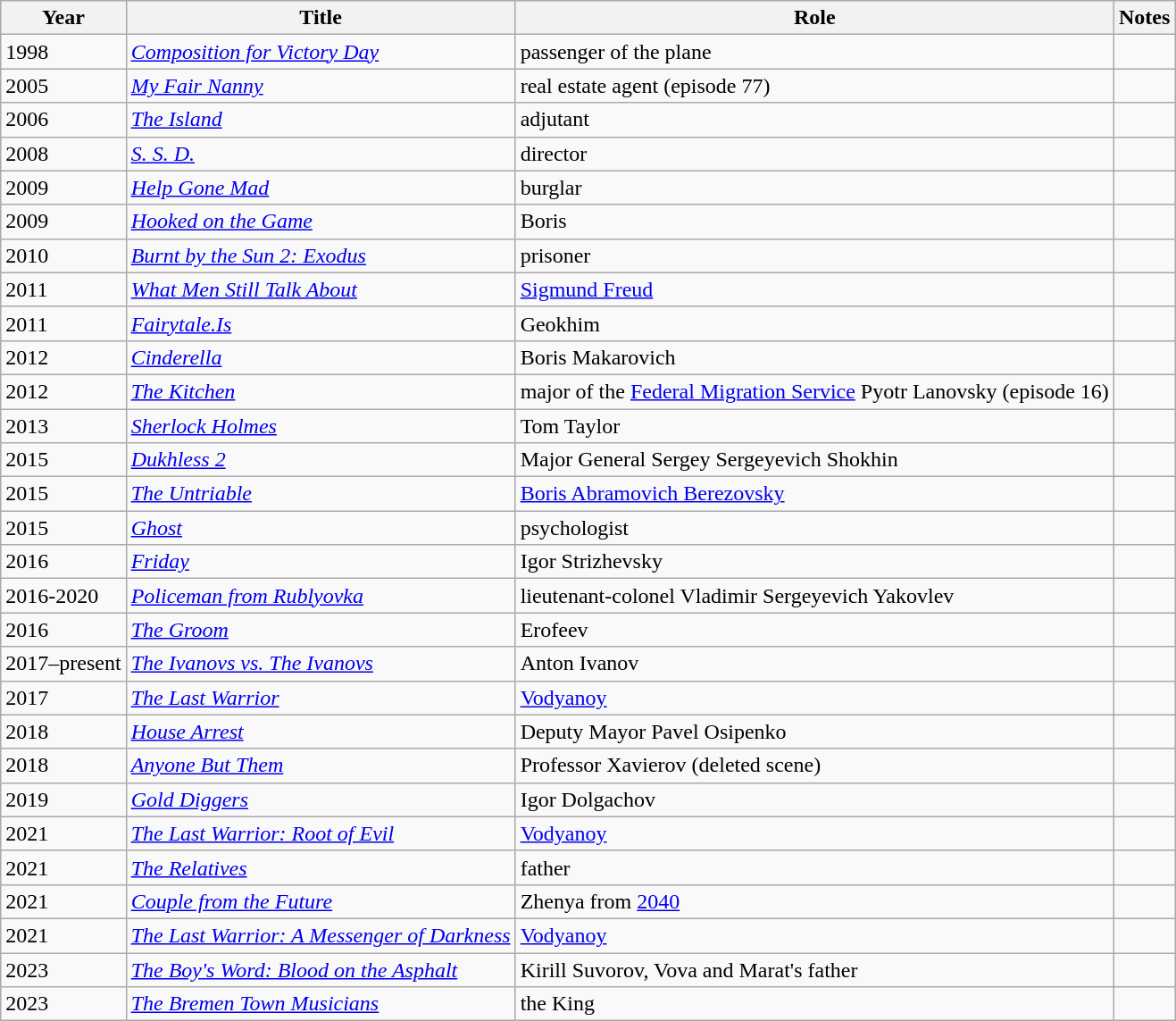<table class="wikitable sortable">
<tr>
<th>Year</th>
<th>Title</th>
<th>Role</th>
<th class="unsortable">Notes</th>
</tr>
<tr>
<td>1998</td>
<td><em><a href='#'>Composition for Victory Day</a></em></td>
<td>passenger of the plane</td>
<td></td>
</tr>
<tr>
<td>2005</td>
<td><em><a href='#'>My Fair Nanny</a></em></td>
<td>real estate agent (episode 77)</td>
<td></td>
</tr>
<tr>
<td>2006</td>
<td><em><a href='#'>The Island</a></em></td>
<td>adjutant</td>
<td></td>
</tr>
<tr>
<td>2008</td>
<td><em><a href='#'>S. S. D.</a></em></td>
<td>director</td>
<td></td>
</tr>
<tr>
<td>2009</td>
<td><em><a href='#'>Help Gone Mad</a></em></td>
<td>burglar</td>
<td></td>
</tr>
<tr>
<td>2009</td>
<td><em><a href='#'>Hooked on the Game</a></em></td>
<td>Boris</td>
<td></td>
</tr>
<tr>
<td>2010</td>
<td><em><a href='#'>Burnt by the Sun 2: Exodus</a></em></td>
<td>prisoner</td>
<td></td>
</tr>
<tr>
<td>2011</td>
<td><em><a href='#'>What Men Still Talk About</a></em></td>
<td><a href='#'>Sigmund Freud</a></td>
<td></td>
</tr>
<tr>
<td>2011</td>
<td><em><a href='#'>Fairytale.Is</a></em></td>
<td>Geokhim</td>
<td></td>
</tr>
<tr>
<td>2012</td>
<td><em><a href='#'>Cinderella</a></em></td>
<td>Boris Makarovich</td>
<td></td>
</tr>
<tr>
<td>2012</td>
<td><em><a href='#'>The Kitchen</a></em></td>
<td>major of the <a href='#'>Federal Migration Service</a> Pyotr Lanovsky (episode 16)</td>
<td></td>
</tr>
<tr>
<td>2013</td>
<td><em><a href='#'>Sherlock Holmes</a></em></td>
<td>Tom Taylor</td>
<td></td>
</tr>
<tr>
<td>2015</td>
<td><em><a href='#'>Dukhless 2</a></em></td>
<td>Major General Sergey Sergeyevich Shokhin</td>
<td></td>
</tr>
<tr>
<td>2015</td>
<td><em><a href='#'>The Untriable</a></em></td>
<td><a href='#'>Boris Abramovich Berezovsky</a></td>
<td></td>
</tr>
<tr>
<td>2015</td>
<td><em><a href='#'>Ghost</a></em></td>
<td>psychologist</td>
<td></td>
</tr>
<tr>
<td>2016</td>
<td><em><a href='#'>Friday</a></em></td>
<td>Igor Strizhevsky</td>
<td></td>
</tr>
<tr>
<td>2016-2020</td>
<td><em><a href='#'>Policeman from Rublyovka</a></em></td>
<td>lieutenant-colonel Vladimir Sergeyevich Yakovlev</td>
<td></td>
</tr>
<tr>
<td>2016</td>
<td><em><a href='#'>The Groom</a></em></td>
<td>Erofeev</td>
<td></td>
</tr>
<tr>
<td>2017–present</td>
<td><em><a href='#'>The Ivanovs vs. The Ivanovs</a></em></td>
<td>Anton Ivanov</td>
<td></td>
</tr>
<tr>
<td>2017</td>
<td><em><a href='#'>The Last Warrior</a></em></td>
<td><a href='#'>Vodyanoy</a></td>
<td></td>
</tr>
<tr>
<td>2018</td>
<td><em><a href='#'>House Arrest</a></em></td>
<td>Deputy Mayor Pavel Osipenko</td>
<td></td>
</tr>
<tr>
<td>2018</td>
<td><em><a href='#'>Anyone But Them</a></em></td>
<td>Professor Xavierov (deleted scene)</td>
<td></td>
</tr>
<tr>
<td>2019</td>
<td><em><a href='#'>Gold Diggers</a></em></td>
<td>Igor Dolgachov</td>
<td></td>
</tr>
<tr>
<td>2021</td>
<td><em><a href='#'>The Last Warrior: Root of Evil</a></em></td>
<td><a href='#'>Vodyanoy</a></td>
<td></td>
</tr>
<tr>
<td>2021</td>
<td><em><a href='#'>The Relatives</a></em></td>
<td>father</td>
<td></td>
</tr>
<tr>
<td>2021</td>
<td><em><a href='#'>Couple from the Future</a></em></td>
<td>Zhenya from <a href='#'>2040</a></td>
<td></td>
</tr>
<tr>
<td>2021</td>
<td><em><a href='#'>The Last Warrior: A Messenger of Darkness</a></em></td>
<td><a href='#'>Vodyanoy</a></td>
<td></td>
</tr>
<tr>
<td>2023</td>
<td><em><a href='#'>The Boy's Word: Blood on the Asphalt</a></em></td>
<td>Kirill Suvorov, Vova and Marat's father</td>
<td></td>
</tr>
<tr>
<td>2023</td>
<td><em><a href='#'>The Bremen Town Musicians</a></em></td>
<td>the King</td>
<td></td>
</tr>
</table>
